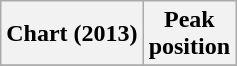<table class="wikitable plainrowheaders" style="text-align:center">
<tr>
<th scope="col">Chart (2013)</th>
<th scope="col">Peak<br> position</th>
</tr>
<tr>
</tr>
</table>
